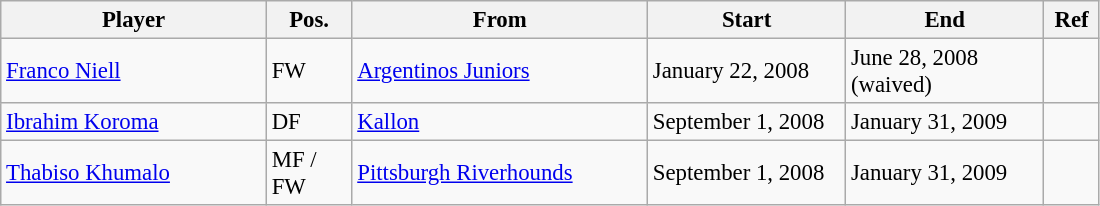<table class="wikitable" style="text-align:left; font-size:95%;">
<tr>
<th style="width:170px;">Player</th>
<th style="width:50px;">Pos.</th>
<th style="width:190px;">From</th>
<th style="width:125px;">Start</th>
<th style="width:125px;">End</th>
<th style="width:30px;">Ref</th>
</tr>
<tr>
<td> <a href='#'>Franco Niell</a></td>
<td>FW</td>
<td> <a href='#'>Argentinos Juniors</a></td>
<td>January 22, 2008</td>
<td>June 28, 2008 (waived) </td>
</tr>
<tr>
<td> <a href='#'>Ibrahim Koroma</a></td>
<td>DF</td>
<td> <a href='#'>Kallon</a></td>
<td>September 1, 2008</td>
<td>January 31, 2009</td>
<td></td>
</tr>
<tr>
<td> <a href='#'>Thabiso Khumalo</a></td>
<td>MF / FW</td>
<td> <a href='#'>Pittsburgh Riverhounds</a></td>
<td>September 1, 2008</td>
<td>January 31, 2009</td>
<td></td>
</tr>
</table>
